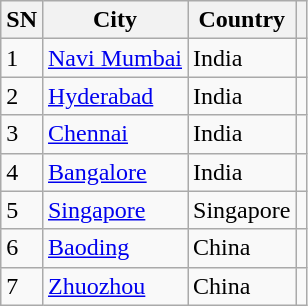<table class="wikitable sortable">
<tr>
<th>SN</th>
<th>City</th>
<th>Country</th>
<th></th>
</tr>
<tr>
<td>1</td>
<td><a href='#'>Navi Mumbai</a></td>
<td>India</td>
<td></td>
</tr>
<tr>
<td>2</td>
<td><a href='#'>Hyderabad</a></td>
<td>India</td>
<td></td>
</tr>
<tr>
<td>3</td>
<td><a href='#'>Chennai</a></td>
<td>India</td>
<td></td>
</tr>
<tr>
<td>4</td>
<td><a href='#'>Bangalore</a></td>
<td>India</td>
<td></td>
</tr>
<tr>
<td>5</td>
<td><a href='#'>Singapore</a></td>
<td>Singapore</td>
<td></td>
</tr>
<tr>
<td>6</td>
<td><a href='#'>Baoding</a></td>
<td>China</td>
<td></td>
</tr>
<tr>
<td>7</td>
<td><a href='#'>Zhuozhou</a></td>
<td>China</td>
<td></td>
</tr>
</table>
